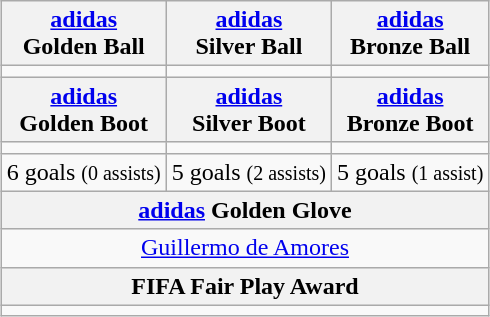<table class="wikitable" style="margin:auto">
<tr>
<th><a href='#'>adidas</a><br>Golden Ball</th>
<th><a href='#'>adidas</a><br>Silver Ball</th>
<th><a href='#'>adidas</a><br>Bronze Ball</th>
</tr>
<tr>
<td></td>
<td></td>
<td></td>
</tr>
<tr>
<th><a href='#'>adidas</a><br>Golden Boot</th>
<th><a href='#'>adidas</a><br>Silver Boot</th>
<th><a href='#'>adidas</a><br>Bronze Boot</th>
</tr>
<tr>
<td></td>
<td></td>
<td></td>
</tr>
<tr align="center">
<td>6 goals <small>(0 assists)</small></td>
<td>5 goals <small>(2 assists)</small></td>
<td>5 goals <small>(1 assist)</small></td>
</tr>
<tr>
<th colspan="3"><a href='#'>adidas</a> Golden Glove</th>
</tr>
<tr>
<td colspan="3" align="center"> <a href='#'>Guillermo de Amores</a></td>
</tr>
<tr>
<th colspan="3">FIFA Fair Play Award</th>
</tr>
<tr>
<td colspan="3" align="center"></td>
</tr>
</table>
